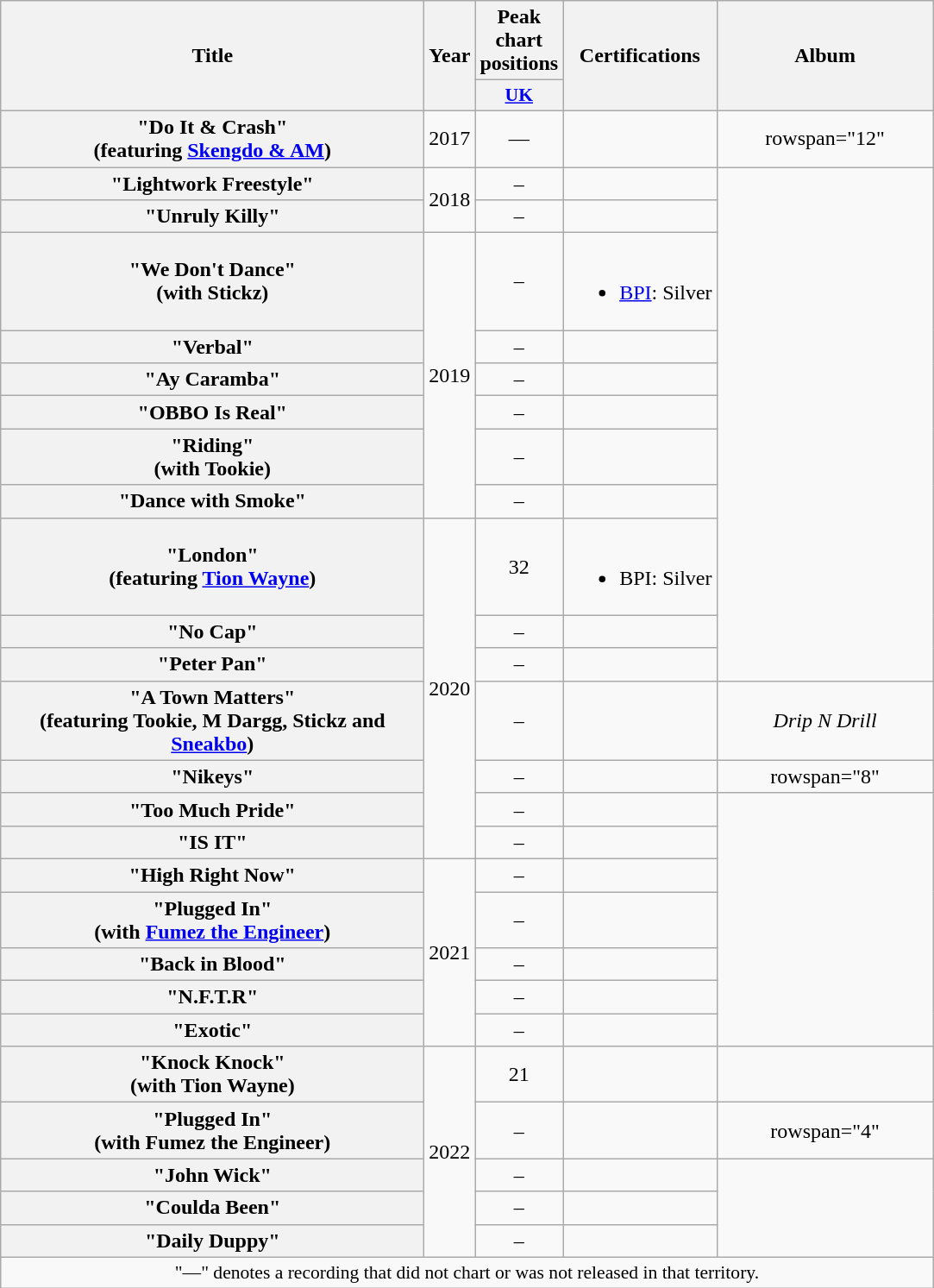<table class="wikitable plainrowheaders" style="text-align:center;">
<tr>
<th rowspan="2" scope="col" style="width:20em;">Title</th>
<th rowspan="2" scope="col" style="width:1em;">Year</th>
<th colspan="1" scope="col">Peak chart positions</th>
<th rowspan="2" scope="col">Certifications</th>
<th rowspan="2" scope="col" style="width:10em;">Album</th>
</tr>
<tr>
<th scope="col" style="width:3em;font-size:90%;"><a href='#'>UK</a><br></th>
</tr>
<tr>
<th scope="row">"Do It & Crash"<br><span>(featuring <a href='#'>Skengdo & AM</a>)</span></th>
<td>2017</td>
<td>—</td>
<td></td>
<td>rowspan="12" </td>
</tr>
<tr>
<th scope="Row">"Lightwork Freestyle"</th>
<td rowspan="2">2018</td>
<td>–</td>
<td></td>
</tr>
<tr>
<th scope="row">"Unruly Killy"</th>
<td>–</td>
<td></td>
</tr>
<tr>
<th scope="row">"We Don't Dance"<br><span>(with Stickz)</span></th>
<td rowspan="6">2019</td>
<td>–</td>
<td><br><ul><li><a href='#'>BPI</a>: Silver</li></ul></td>
</tr>
<tr>
<th scope="row">"Verbal"</th>
<td>–</td>
<td></td>
</tr>
<tr>
<th scope="row">"Ay Caramba"</th>
<td>–</td>
<td></td>
</tr>
<tr>
<th scope="row">"OBBO Is Real"</th>
<td>–</td>
<td></td>
</tr>
<tr>
<th scope="row">"Riding"<br><span>(with Tookie)</span></th>
<td>–</td>
<td></td>
</tr>
<tr>
<th scope="row">"Dance with Smoke"</th>
<td>–</td>
<td></td>
</tr>
<tr>
<th scope="row">"London"<br><span>(featuring <a href='#'>Tion Wayne</a>)</span></th>
<td rowspan="7">2020</td>
<td>32</td>
<td><br><ul><li>BPI: Silver</li></ul></td>
</tr>
<tr>
<th scope="row">"No Cap"</th>
<td>–</td>
<td></td>
</tr>
<tr>
<th scope="row">"Peter Pan"</th>
<td>–</td>
<td></td>
</tr>
<tr>
<th scope="row">"A Town Matters"<br><span>(featuring Tookie, M Dargg, Stickz and <a href='#'>Sneakbo</a>)</span></th>
<td>–</td>
<td></td>
<td><em>Drip N Drill</em></td>
</tr>
<tr>
<th scope="row">"Nikeys"</th>
<td>–</td>
<td></td>
<td>rowspan="8" </td>
</tr>
<tr>
<th scope="row">"Too Much Pride"</th>
<td>–</td>
<td></td>
</tr>
<tr>
<th scope="Row">"IS IT"</th>
<td>–</td>
<td></td>
</tr>
<tr>
<th scope="row">"High Right Now"</th>
<td rowspan="5">2021</td>
<td>–</td>
<td></td>
</tr>
<tr>
<th scope="row">"Plugged In"<br><span>(with <a href='#'>Fumez the Engineer</a>)</span></th>
<td>–</td>
<td></td>
</tr>
<tr>
<th scope="row">"Back in Blood"</th>
<td>–</td>
<td></td>
</tr>
<tr>
<th scope="row">"N.F.T.R"</th>
<td>–</td>
<td></td>
</tr>
<tr>
<th scope="row">"Exotic"</th>
<td>–</td>
<td></td>
</tr>
<tr>
<th scope="row">"Knock Knock"<br><span>(with Tion Wayne)</span></th>
<td rowspan="5">2022</td>
<td>21</td>
<td></td>
<td></td>
</tr>
<tr>
<th scope="row">"Plugged In"<br><span>(with Fumez the Engineer)</span></th>
<td>–</td>
<td></td>
<td>rowspan="4" </td>
</tr>
<tr>
<th scope="row">"John Wick"</th>
<td>–</td>
<td></td>
</tr>
<tr>
<th scope="row">"Coulda Been"</th>
<td>–</td>
<td></td>
</tr>
<tr>
<th scope="row">"Daily Duppy"</th>
<td>–</td>
<td></td>
</tr>
<tr>
<td colspan="8" style="font-size:90%">"—" denotes a recording that did not chart or was not released in that territory.</td>
</tr>
</table>
